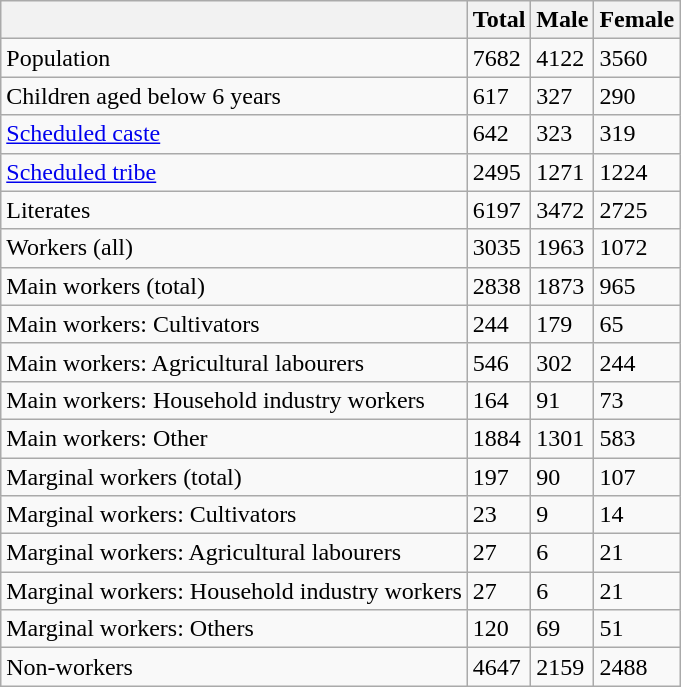<table class="wikitable sortable">
<tr>
<th></th>
<th>Total</th>
<th>Male</th>
<th>Female</th>
</tr>
<tr>
<td>Population</td>
<td>7682</td>
<td>4122</td>
<td>3560</td>
</tr>
<tr>
<td>Children aged below 6 years</td>
<td>617</td>
<td>327</td>
<td>290</td>
</tr>
<tr>
<td><a href='#'>Scheduled caste</a></td>
<td>642</td>
<td>323</td>
<td>319</td>
</tr>
<tr>
<td><a href='#'>Scheduled tribe</a></td>
<td>2495</td>
<td>1271</td>
<td>1224</td>
</tr>
<tr>
<td>Literates</td>
<td>6197</td>
<td>3472</td>
<td>2725</td>
</tr>
<tr>
<td>Workers (all)</td>
<td>3035</td>
<td>1963</td>
<td>1072</td>
</tr>
<tr>
<td>Main workers (total)</td>
<td>2838</td>
<td>1873</td>
<td>965</td>
</tr>
<tr>
<td>Main workers: Cultivators</td>
<td>244</td>
<td>179</td>
<td>65</td>
</tr>
<tr>
<td>Main workers: Agricultural labourers</td>
<td>546</td>
<td>302</td>
<td>244</td>
</tr>
<tr>
<td>Main workers: Household industry workers</td>
<td>164</td>
<td>91</td>
<td>73</td>
</tr>
<tr>
<td>Main workers: Other</td>
<td>1884</td>
<td>1301</td>
<td>583</td>
</tr>
<tr>
<td>Marginal workers (total)</td>
<td>197</td>
<td>90</td>
<td>107</td>
</tr>
<tr>
<td>Marginal workers: Cultivators</td>
<td>23</td>
<td>9</td>
<td>14</td>
</tr>
<tr>
<td>Marginal workers: Agricultural labourers</td>
<td>27</td>
<td>6</td>
<td>21</td>
</tr>
<tr>
<td>Marginal workers: Household industry workers</td>
<td>27</td>
<td>6</td>
<td>21</td>
</tr>
<tr>
<td>Marginal workers: Others</td>
<td>120</td>
<td>69</td>
<td>51</td>
</tr>
<tr>
<td>Non-workers</td>
<td>4647</td>
<td>2159</td>
<td>2488</td>
</tr>
</table>
